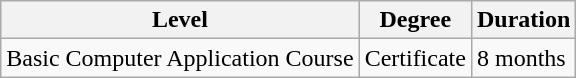<table class="wikitable">
<tr>
<th>Level</th>
<th>Degree</th>
<th>Duration</th>
</tr>
<tr>
<td>Basic Computer Application Course</td>
<td>Certificate</td>
<td>8 months</td>
</tr>
</table>
